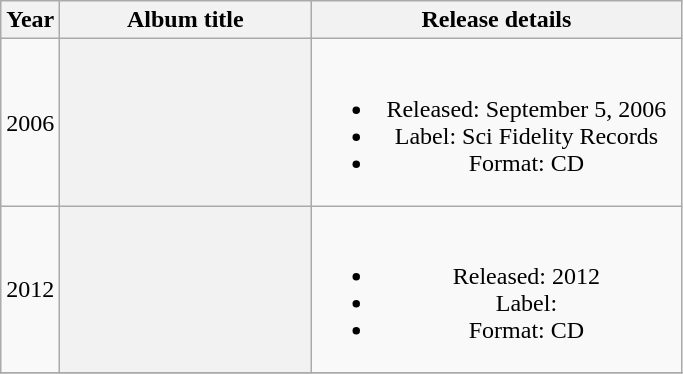<table class="wikitable plainrowheaders" style="text-align:center;">
<tr>
<th>Year</th>
<th scope="col" rowspan="1" style="width:10em;">Album title</th>
<th scope="col" rowspan="1" style="width:15em;">Release details</th>
</tr>
<tr>
<td>2006</td>
<th></th>
<td><br><ul><li>Released:  September 5, 2006</li><li>Label: Sci Fidelity Records</li><li>Format:   CD</li></ul></td>
</tr>
<tr>
<td>2012</td>
<th></th>
<td><br><ul><li>Released:  2012</li><li>Label:</li><li>Format:   CD</li></ul></td>
</tr>
<tr>
</tr>
</table>
